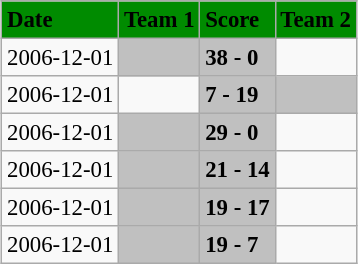<table class="wikitable" style="margin:0.5em auto; font-size:95%">
<tr bgcolor="#008B00">
<td><strong>Date</strong></td>
<td><strong>Team 1</strong></td>
<td><strong>Score</strong></td>
<td><strong>Team 2</strong></td>
</tr>
<tr>
<td>2006-12-01</td>
<td bgcolor="silver"><strong></strong></td>
<td bgcolor="silver"><strong>38 - 0</strong></td>
<td></td>
</tr>
<tr>
<td>2006-12-01</td>
<td></td>
<td bgcolor="silver"><strong>7 - 19</strong></td>
<td bgcolor="silver"><strong></strong></td>
</tr>
<tr>
<td>2006-12-01</td>
<td bgcolor="silver"><strong></strong></td>
<td bgcolor="silver"><strong>29 - 0</strong></td>
<td></td>
</tr>
<tr>
<td>2006-12-01</td>
<td bgcolor="silver"><strong></strong></td>
<td bgcolor="silver"><strong>21 - 14</strong></td>
<td></td>
</tr>
<tr>
<td>2006-12-01</td>
<td bgcolor="silver"><strong></strong></td>
<td bgcolor="silver"><strong>19 - 17</strong></td>
<td></td>
</tr>
<tr>
<td>2006-12-01</td>
<td bgcolor="silver"><strong></strong></td>
<td bgcolor="silver"><strong>19 - 7</strong></td>
<td></td>
</tr>
</table>
